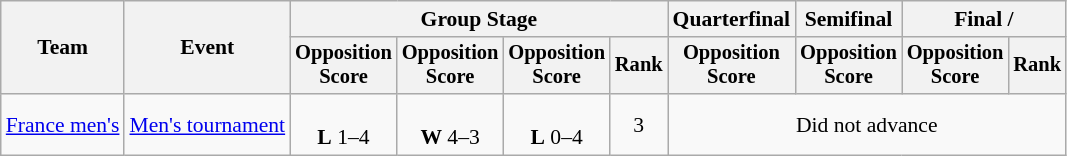<table class="wikitable" style="font-size:90%">
<tr>
<th rowspan=2>Team</th>
<th rowspan=2>Event</th>
<th colspan=4>Group Stage</th>
<th>Quarterfinal</th>
<th>Semifinal</th>
<th colspan=2>Final / </th>
</tr>
<tr style="font-size:95%">
<th>Opposition<br>Score</th>
<th>Opposition<br>Score</th>
<th>Opposition<br>Score</th>
<th>Rank</th>
<th>Opposition<br>Score</th>
<th>Opposition<br>Score</th>
<th>Opposition<br>Score</th>
<th>Rank</th>
</tr>
<tr align=center>
<td align=left><a href='#'>France men's</a></td>
<td align=left><a href='#'>Men's tournament</a></td>
<td><br><strong>L</strong> 1–4</td>
<td><br><strong>W</strong> 4–3</td>
<td><br><strong>L</strong> 0–4</td>
<td>3</td>
<td colspan=5>Did not advance</td>
</tr>
</table>
